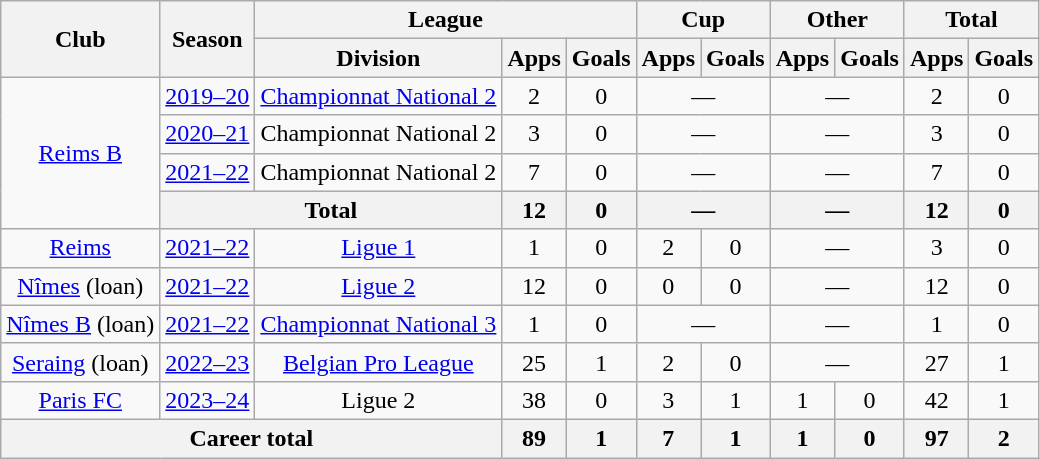<table class="wikitable" style="text-align:center">
<tr>
<th rowspan="2">Club</th>
<th rowspan="2">Season</th>
<th colspan="3">League</th>
<th colspan="2">Cup</th>
<th colspan="2">Other</th>
<th colspan="2">Total</th>
</tr>
<tr>
<th>Division</th>
<th>Apps</th>
<th>Goals</th>
<th>Apps</th>
<th>Goals</th>
<th>Apps</th>
<th>Goals</th>
<th>Apps</th>
<th>Goals</th>
</tr>
<tr>
<td rowspan="4"><a href='#'>Reims B</a></td>
<td><a href='#'>2019–20</a></td>
<td><a href='#'>Championnat National 2</a></td>
<td>2</td>
<td>0</td>
<td colspan="2">—</td>
<td colspan="2">—</td>
<td>2</td>
<td>0</td>
</tr>
<tr>
<td><a href='#'>2020–21</a></td>
<td>Championnat National 2</td>
<td>3</td>
<td>0</td>
<td colspan="2">—</td>
<td colspan="2">—</td>
<td>3</td>
<td>0</td>
</tr>
<tr>
<td><a href='#'>2021–22</a></td>
<td>Championnat National 2</td>
<td>7</td>
<td>0</td>
<td colspan="2">—</td>
<td colspan="2">—</td>
<td>7</td>
<td>0</td>
</tr>
<tr>
<th colspan="2">Total</th>
<th>12</th>
<th>0</th>
<th colspan="2">—</th>
<th colspan="2">—</th>
<th>12</th>
<th>0</th>
</tr>
<tr>
<td><a href='#'>Reims</a></td>
<td><a href='#'>2021–22</a></td>
<td><a href='#'>Ligue 1</a></td>
<td>1</td>
<td>0</td>
<td>2</td>
<td>0</td>
<td colspan="2">—</td>
<td>3</td>
<td>0</td>
</tr>
<tr>
<td><a href='#'>Nîmes</a> (loan)</td>
<td><a href='#'>2021–22</a></td>
<td><a href='#'>Ligue 2</a></td>
<td>12</td>
<td>0</td>
<td>0</td>
<td>0</td>
<td colspan="2">—</td>
<td>12</td>
<td>0</td>
</tr>
<tr>
<td><a href='#'>Nîmes B</a> (loan)</td>
<td><a href='#'>2021–22</a></td>
<td><a href='#'>Championnat National 3</a></td>
<td>1</td>
<td>0</td>
<td colspan="2">—</td>
<td colspan="2">—</td>
<td>1</td>
<td>0</td>
</tr>
<tr>
<td><a href='#'>Seraing</a> (loan)</td>
<td><a href='#'>2022–23</a></td>
<td><a href='#'>Belgian Pro League</a></td>
<td>25</td>
<td>1</td>
<td>2</td>
<td>0</td>
<td colspan="2">—</td>
<td>27</td>
<td>1</td>
</tr>
<tr>
<td><a href='#'>Paris FC</a></td>
<td><a href='#'>2023–24</a></td>
<td>Ligue 2</td>
<td>38</td>
<td>0</td>
<td>3</td>
<td>1</td>
<td>1</td>
<td>0</td>
<td>42</td>
<td>1</td>
</tr>
<tr>
<th colspan="3">Career total</th>
<th>89</th>
<th>1</th>
<th>7</th>
<th>1</th>
<th>1</th>
<th>0</th>
<th>97</th>
<th>2</th>
</tr>
</table>
